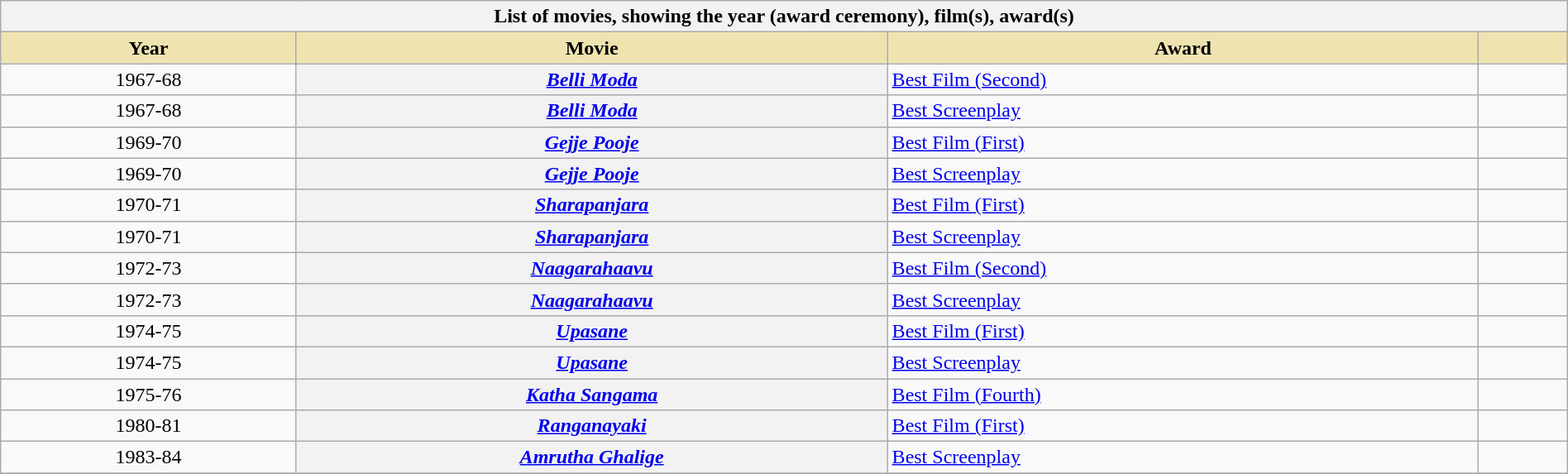<table class="wikitable sortable plainrowheaders" style="width:100%">
<tr>
<th colspan="5">List of movies, showing the year (award ceremony), film(s), award(s)</th>
</tr>
<tr>
<th scope="col" style="background-color:#EFE4B0;width:10%;">Year</th>
<th scope="col" style="background-color:#EFE4B0;width:20%;">Movie</th>
<th scope="col" style="background-color:#EFE4B0;width:20%;">Award</th>
<th scope="col" style="background-color:#EFE4B0;width:3%" class="unsortable"></th>
</tr>
<tr>
<td align="center">1967-68</td>
<th scope="row"><em><a href='#'>Belli Moda</a></em></th>
<td><a href='#'>Best Film (Second)</a></td>
<td align="center"></td>
</tr>
<tr>
<td align="center">1967-68</td>
<th scope="row"><em><a href='#'>Belli Moda</a></em></th>
<td><a href='#'>Best Screenplay</a></td>
<td align="center"></td>
</tr>
<tr>
<td align="center">1969-70</td>
<th scope="row"><em><a href='#'>Gejje Pooje</a></em></th>
<td><a href='#'>Best Film (First)</a></td>
<td align="center"></td>
</tr>
<tr>
<td align="center">1969-70</td>
<th scope="row"><em><a href='#'>Gejje Pooje</a></em></th>
<td><a href='#'>Best Screenplay</a></td>
<td align="center"></td>
</tr>
<tr>
<td align="center">1970-71</td>
<th scope="row"><em><a href='#'>Sharapanjara</a></em></th>
<td><a href='#'>Best Film (First)</a></td>
<td align="center"></td>
</tr>
<tr>
<td align="center">1970-71</td>
<th scope="row"><em><a href='#'>Sharapanjara</a></em></th>
<td><a href='#'>Best Screenplay</a></td>
<td align="center"></td>
</tr>
<tr>
<td align="center">1972-73</td>
<th scope="row"><em><a href='#'>Naagarahaavu</a></em></th>
<td><a href='#'>Best Film (Second)</a></td>
<td align="center"></td>
</tr>
<tr>
<td align="center">1972-73</td>
<th scope="row"><em><a href='#'>Naagarahaavu</a></em></th>
<td><a href='#'>Best Screenplay</a></td>
<td align="center"></td>
</tr>
<tr>
<td align="center">1974-75</td>
<th scope="row"><em><a href='#'>Upasane</a></em></th>
<td><a href='#'>Best Film (First)</a></td>
<td align="center"></td>
</tr>
<tr>
<td align="center">1974-75</td>
<th scope="row"><em><a href='#'>Upasane</a></em></th>
<td><a href='#'>Best Screenplay</a></td>
<td align="center"></td>
</tr>
<tr>
<td align="center">1975-76</td>
<th scope="row"><em><a href='#'>Katha Sangama</a></em></th>
<td><a href='#'>Best Film (Fourth)</a></td>
<td align="center"></td>
</tr>
<tr>
<td align="center">1980-81</td>
<th scope="row"><em><a href='#'>Ranganayaki</a></em></th>
<td><a href='#'>Best Film (First)</a></td>
<td align="center"></td>
</tr>
<tr>
<td align="center">1983-84</td>
<th scope="row"><em><a href='#'>Amrutha Ghalige</a></em></th>
<td><a href='#'>Best Screenplay</a></td>
<td align="center"></td>
</tr>
<tr>
</tr>
</table>
